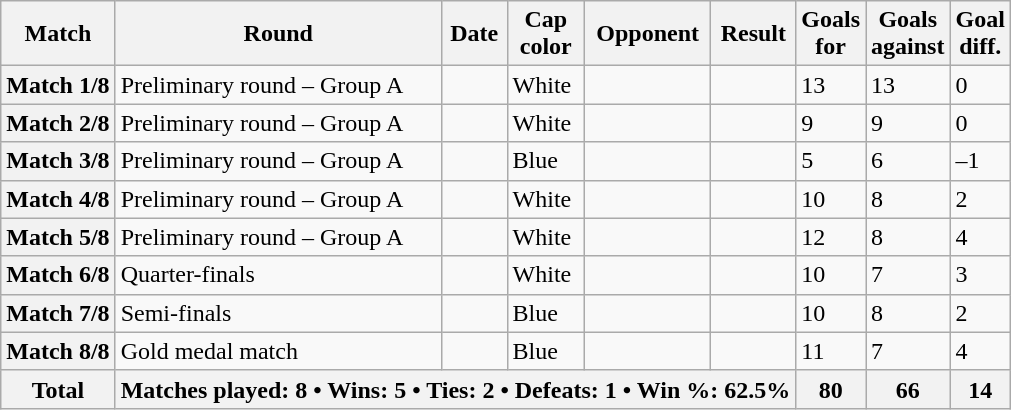<table class="wikitable sortable sticky-header defaultcenter col3right col4left col5left" style="font-size: 100%; margin-left: 1em;">
<tr>
<th scope="col">Match</th>
<th scope="col">Round</th>
<th scope="col">Date</th>
<th scope="col">Cap<br>color</th>
<th scope="col">Opponent</th>
<th scope="col">Result</th>
<th scope="col">Goals<br>for</th>
<th scope="col">Goals<br>against</th>
<th scope="col">Goal<br>diff.</th>
</tr>
<tr>
<th scope="row">Match 1/8</th>
<td>Preliminary round – Group A</td>
<td></td>
<td> White</td>
<td></td>
<td></td>
<td>13</td>
<td>13</td>
<td>0</td>
</tr>
<tr>
<th scope="row">Match 2/8</th>
<td>Preliminary round – Group A</td>
<td></td>
<td> White</td>
<td></td>
<td></td>
<td>9</td>
<td>9</td>
<td>0</td>
</tr>
<tr>
<th scope="row">Match 3/8</th>
<td>Preliminary round – Group A</td>
<td></td>
<td> Blue</td>
<td></td>
<td></td>
<td>5</td>
<td>6</td>
<td>–1</td>
</tr>
<tr>
<th scope="row">Match 4/8</th>
<td>Preliminary round – Group A</td>
<td></td>
<td> White</td>
<td></td>
<td></td>
<td>10</td>
<td>8</td>
<td>2</td>
</tr>
<tr>
<th scope="row">Match 5/8</th>
<td>Preliminary round – Group A</td>
<td></td>
<td> White</td>
<td></td>
<td></td>
<td>12</td>
<td>8</td>
<td>4</td>
</tr>
<tr>
<th scope="row">Match 6/8</th>
<td>Quarter-finals</td>
<td></td>
<td> White</td>
<td></td>
<td></td>
<td>10</td>
<td>7</td>
<td>3</td>
</tr>
<tr>
<th scope="row">Match 7/8</th>
<td>Semi-finals</td>
<td></td>
<td> Blue</td>
<td></td>
<td></td>
<td>10</td>
<td>8</td>
<td>2</td>
</tr>
<tr>
<th scope="row">Match 8/8</th>
<td>Gold medal match</td>
<td style="text-align: right;"></td>
<td style="text-align: left;"> Blue</td>
<td style="text-align: left;"></td>
<td></td>
<td>11</td>
<td>7</td>
<td>4</td>
</tr>
<tr class="sortbottom">
<th>Total</th>
<th colspan="5">Matches played: 8 • Wins: 5 • Ties: 2 • Defeats: 1 • Win %: 62.5%</th>
<th>80</th>
<th>66</th>
<th>14</th>
</tr>
</table>
